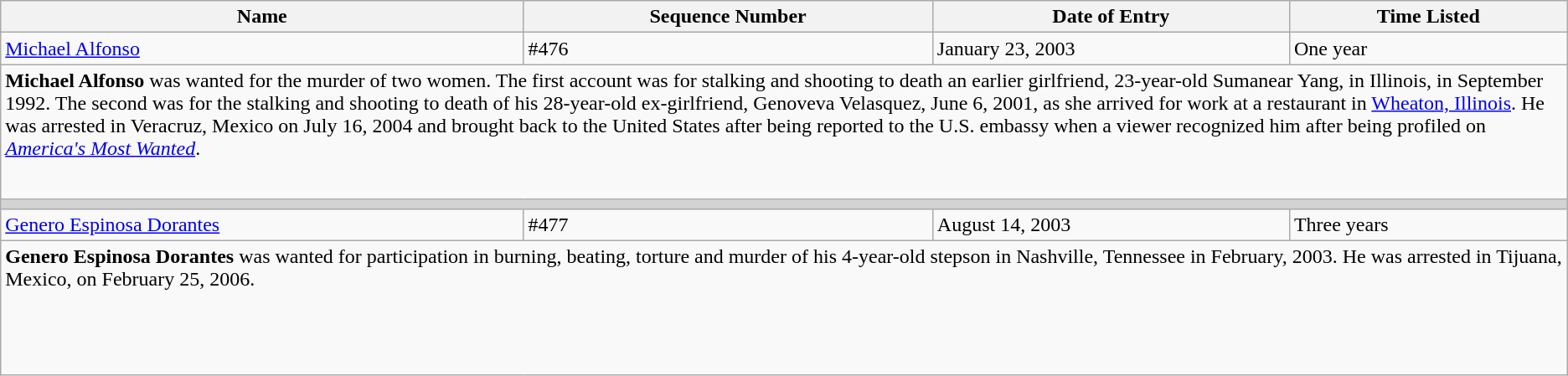<table class="wikitable">
<tr>
<th>Name</th>
<th>Sequence Number</th>
<th>Date of Entry</th>
<th>Time Listed</th>
</tr>
<tr>
<td height="10"><a href='#'>Michael Alfonso</a></td>
<td>#476</td>
<td>January 23, 2003</td>
<td>One year</td>
</tr>
<tr>
<td colspan="4" valign="top" height="100"><strong>Michael Alfonso</strong> was wanted for the murder of two women. The first account was for stalking and shooting to death an earlier girlfriend, 23-year-old Sumanear Yang, in Illinois, in September 1992. The second was for the stalking and shooting to death of his 28-year-old ex-girlfriend, Genoveva Velasquez, June 6, 2001, as she arrived for work at a restaurant in <a href='#'>Wheaton, Illinois</a>. He was arrested in Veracruz, Mexico on July 16, 2004 and brought back to the United States after being reported to the U.S. embassy when a viewer recognized him after being profiled on <em><a href='#'>America's Most Wanted</a></em>.</td>
</tr>
<tr>
<td colSpan="4" style="background-color:lightgrey;"></td>
</tr>
<tr>
<td height="10"><a href='#'>Genero Espinosa Dorantes</a></td>
<td>#477</td>
<td>August 14, 2003</td>
<td>Three years</td>
</tr>
<tr>
<td colspan="4" valign="top" height="100"><strong>Genero Espinosa Dorantes</strong> was wanted for participation in burning, beating, torture and murder of his 4-year-old stepson in Nashville, Tennessee in February, 2003. He was arrested in Tijuana, Mexico, on February 25, 2006.</td>
</tr>
</table>
